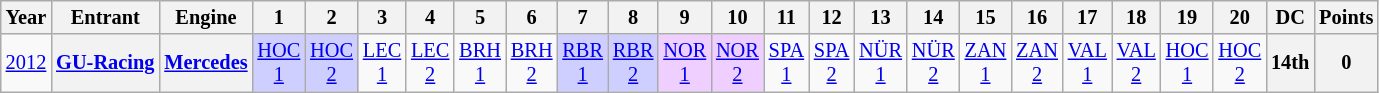<table class="wikitable" style="text-align:center; font-size:85%">
<tr>
<th>Year</th>
<th>Entrant</th>
<th>Engine</th>
<th>1</th>
<th>2</th>
<th>3</th>
<th>4</th>
<th>5</th>
<th>6</th>
<th>7</th>
<th>8</th>
<th>9</th>
<th>10</th>
<th>11</th>
<th>12</th>
<th>13</th>
<th>14</th>
<th>15</th>
<th>16</th>
<th>17</th>
<th>18</th>
<th>19</th>
<th>20</th>
<th>DC</th>
<th>Points</th>
</tr>
<tr>
<td><a href='#'>2012</a></td>
<th><a href='#'>GU-Racing</a></th>
<th><a href='#'>Mercedes</a></th>
<td style="background:#CFCFFF;"><a href='#'>HOC<br>1</a><br></td>
<td style="background:#CFCFFF;"><a href='#'>HOC<br>2</a><br></td>
<td><a href='#'>LEC<br>1</a></td>
<td><a href='#'>LEC<br>2</a></td>
<td><a href='#'>BRH<br>1</a></td>
<td><a href='#'>BRH<br>2</a></td>
<td style="background:#CFCFFF;"><a href='#'>RBR<br>1</a><br></td>
<td style="background:#CFCFFF;"><a href='#'>RBR<br>2</a><br></td>
<td style="background:#EFCFFF;"><a href='#'>NOR<br>1</a><br></td>
<td style="background:#EFCFFF;"><a href='#'>NOR<br>2</a><br></td>
<td><a href='#'>SPA<br>1</a></td>
<td><a href='#'>SPA<br>2</a></td>
<td><a href='#'>NÜR<br>1</a></td>
<td><a href='#'>NÜR<br>2</a></td>
<td><a href='#'>ZAN<br>1</a></td>
<td><a href='#'>ZAN<br>2</a></td>
<td><a href='#'>VAL<br>1</a></td>
<td><a href='#'>VAL<br>2</a></td>
<td><a href='#'>HOC<br>1</a></td>
<td><a href='#'>HOC<br>2</a></td>
<th>14th</th>
<th>0</th>
</tr>
</table>
